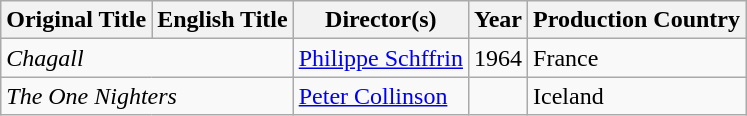<table class="wikitable sortable">
<tr>
<th>Original Title</th>
<th>English Title</th>
<th>Director(s)</th>
<th>Year</th>
<th>Production Country</th>
</tr>
<tr>
<td colspan="2"><em>Chagall</em></td>
<td><a href='#'>Philippe Schffrin</a></td>
<td>1964</td>
<td>France</td>
</tr>
<tr>
<td colspan="2"><em>The One Nighters</em></td>
<td><a href='#'>Peter Collinson</a></td>
<td></td>
<td>Iceland</td>
</tr>
</table>
